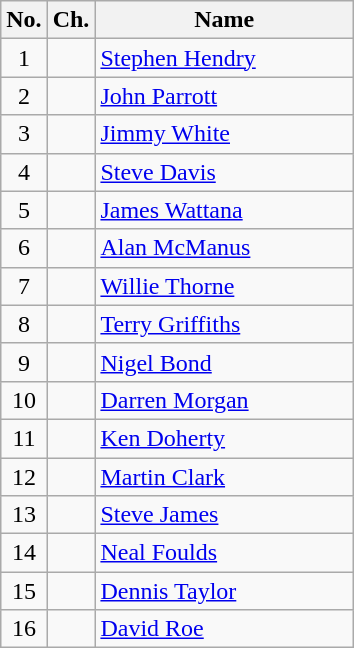<table class="wikitable" style="text-align: center;">
<tr>
<th>No.</th>
<th>Ch.</th>
<th width=165>Name</th>
</tr>
<tr>
<td>1</td>
<td></td>
<td style="text-align:left;"> <a href='#'>Stephen Hendry</a></td>
</tr>
<tr>
<td>2</td>
<td></td>
<td style="text-align:left;"> <a href='#'>John Parrott</a></td>
</tr>
<tr>
<td>3</td>
<td></td>
<td style="text-align:left;"> <a href='#'>Jimmy White</a></td>
</tr>
<tr>
<td>4</td>
<td></td>
<td style="text-align:left;"> <a href='#'>Steve Davis</a></td>
</tr>
<tr>
<td>5</td>
<td></td>
<td style="text-align:left;"> <a href='#'>James Wattana</a></td>
</tr>
<tr>
<td>6</td>
<td></td>
<td style="text-align:left;"> <a href='#'>Alan McManus</a></td>
</tr>
<tr>
<td>7</td>
<td></td>
<td style="text-align:left;"> <a href='#'>Willie Thorne</a></td>
</tr>
<tr>
<td>8</td>
<td></td>
<td style="text-align:left;"> <a href='#'>Terry Griffiths</a></td>
</tr>
<tr>
<td>9</td>
<td></td>
<td style="text-align:left;"> <a href='#'>Nigel Bond</a></td>
</tr>
<tr>
<td>10</td>
<td></td>
<td style="text-align:left;"> <a href='#'>Darren Morgan</a></td>
</tr>
<tr>
<td>11</td>
<td></td>
<td style="text-align:left;"> <a href='#'>Ken Doherty</a></td>
</tr>
<tr>
<td>12</td>
<td></td>
<td style="text-align:left;"> <a href='#'>Martin Clark</a></td>
</tr>
<tr>
<td>13</td>
<td></td>
<td style="text-align:left;"> <a href='#'>Steve James</a></td>
</tr>
<tr>
<td>14</td>
<td></td>
<td style="text-align:left;"> <a href='#'>Neal Foulds</a></td>
</tr>
<tr>
<td>15</td>
<td></td>
<td style="text-align:left;"> <a href='#'>Dennis Taylor</a></td>
</tr>
<tr>
<td>16</td>
<td></td>
<td style="text-align:left;"> <a href='#'>David Roe</a></td>
</tr>
</table>
